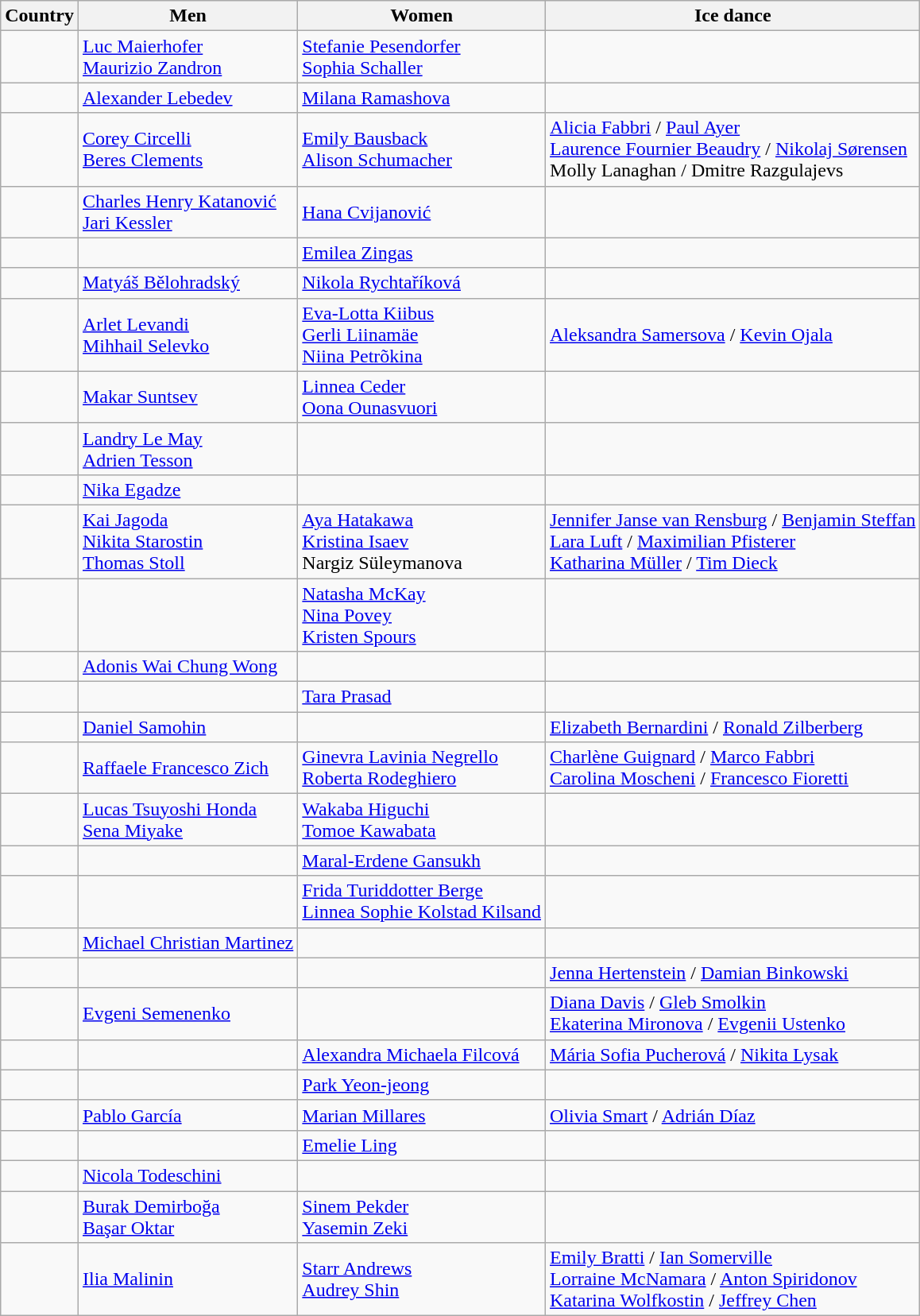<table class="wikitable">
<tr>
<th>Country</th>
<th>Men</th>
<th>Women</th>
<th>Ice dance</th>
</tr>
<tr>
<td></td>
<td><a href='#'>Luc Maierhofer</a><br><a href='#'>Maurizio Zandron</a></td>
<td><a href='#'>Stefanie Pesendorfer</a><br><a href='#'>Sophia Schaller</a></td>
<td></td>
</tr>
<tr>
<td></td>
<td><a href='#'>Alexander Lebedev</a></td>
<td><a href='#'>Milana Ramashova</a></td>
<td></td>
</tr>
<tr>
<td></td>
<td><a href='#'>Corey Circelli</a><br><a href='#'>Beres Clements</a></td>
<td><a href='#'>Emily Bausback</a><br><a href='#'>Alison Schumacher</a></td>
<td><a href='#'>Alicia Fabbri</a> / <a href='#'>Paul Ayer</a><br><a href='#'>Laurence Fournier Beaudry</a> / <a href='#'>Nikolaj Sørensen</a><br>Molly Lanaghan / Dmitre Razgulajevs</td>
</tr>
<tr>
<td></td>
<td><a href='#'>Charles Henry Katanović</a><br><a href='#'>Jari Kessler</a></td>
<td><a href='#'>Hana Cvijanović</a></td>
<td></td>
</tr>
<tr>
<td></td>
<td></td>
<td><a href='#'>Emilea Zingas</a></td>
<td></td>
</tr>
<tr>
<td></td>
<td><a href='#'>Matyáš Bělohradský</a></td>
<td><a href='#'>Nikola Rychtaříková</a></td>
<td></td>
</tr>
<tr>
<td></td>
<td><a href='#'>Arlet Levandi</a><br><a href='#'>Mihhail Selevko</a></td>
<td><a href='#'>Eva-Lotta Kiibus</a><br><a href='#'>Gerli Liinamäe</a><br><a href='#'>Niina Petrõkina</a></td>
<td><a href='#'>Aleksandra Samersova</a> / <a href='#'>Kevin Ojala</a></td>
</tr>
<tr>
<td></td>
<td><a href='#'>Makar Suntsev</a></td>
<td><a href='#'>Linnea Ceder</a><br><a href='#'>Oona Ounasvuori</a></td>
<td></td>
</tr>
<tr>
<td></td>
<td><a href='#'>Landry Le May</a><br><a href='#'>Adrien Tesson</a></td>
<td></td>
<td></td>
</tr>
<tr>
<td></td>
<td><a href='#'>Nika Egadze</a></td>
<td></td>
<td></td>
</tr>
<tr>
<td></td>
<td><a href='#'>Kai Jagoda</a><br><a href='#'>Nikita Starostin</a><br><a href='#'>Thomas Stoll</a></td>
<td><a href='#'>Aya Hatakawa</a><br><a href='#'>Kristina Isaev</a><br>Nargiz Süleymanova</td>
<td><a href='#'>Jennifer Janse van Rensburg</a> / <a href='#'>Benjamin Steffan</a><br><a href='#'>Lara Luft</a> / <a href='#'>Maximilian Pfisterer</a><br><a href='#'>Katharina Müller</a> / <a href='#'>Tim Dieck</a></td>
</tr>
<tr>
<td></td>
<td></td>
<td><a href='#'>Natasha McKay</a><br><a href='#'>Nina Povey</a><br><a href='#'>Kristen Spours</a></td>
<td></td>
</tr>
<tr>
<td></td>
<td><a href='#'>Adonis Wai Chung Wong</a></td>
<td></td>
<td></td>
</tr>
<tr>
<td></td>
<td></td>
<td><a href='#'>Tara Prasad</a></td>
<td></td>
</tr>
<tr>
<td></td>
<td><a href='#'>Daniel Samohin</a></td>
<td></td>
<td><a href='#'>Elizabeth Bernardini</a> / <a href='#'>Ronald Zilberberg</a></td>
</tr>
<tr>
<td></td>
<td><a href='#'>Raffaele Francesco Zich</a></td>
<td><a href='#'>Ginevra Lavinia Negrello</a><br><a href='#'>Roberta Rodeghiero</a></td>
<td><a href='#'>Charlène Guignard</a> / <a href='#'>Marco Fabbri</a><br><a href='#'>Carolina Moscheni</a> / <a href='#'>Francesco Fioretti</a></td>
</tr>
<tr>
<td></td>
<td><a href='#'>Lucas Tsuyoshi Honda</a><br><a href='#'>Sena Miyake</a></td>
<td><a href='#'>Wakaba Higuchi</a><br><a href='#'>Tomoe Kawabata</a></td>
<td></td>
</tr>
<tr>
<td></td>
<td></td>
<td><a href='#'>Maral-Erdene Gansukh</a></td>
<td></td>
</tr>
<tr>
<td></td>
<td></td>
<td><a href='#'>Frida Turiddotter Berge</a><br><a href='#'>Linnea Sophie Kolstad Kilsand</a></td>
<td></td>
</tr>
<tr>
<td></td>
<td><a href='#'>Michael Christian Martinez</a></td>
<td></td>
<td></td>
</tr>
<tr>
<td></td>
<td></td>
<td></td>
<td><a href='#'>Jenna Hertenstein</a> / <a href='#'>Damian Binkowski</a></td>
</tr>
<tr>
<td></td>
<td><a href='#'>Evgeni Semenenko</a></td>
<td></td>
<td><a href='#'>Diana Davis</a> / <a href='#'>Gleb Smolkin</a><br><a href='#'>Ekaterina Mironova</a> / <a href='#'>Evgenii Ustenko</a></td>
</tr>
<tr>
<td></td>
<td></td>
<td><a href='#'>Alexandra Michaela Filcová</a></td>
<td><a href='#'>Mária Sofia Pucherová</a> / <a href='#'>Nikita Lysak</a></td>
</tr>
<tr>
<td></td>
<td></td>
<td><a href='#'>Park Yeon-jeong</a></td>
<td></td>
</tr>
<tr>
<td></td>
<td><a href='#'>Pablo García</a></td>
<td><a href='#'>Marian Millares</a></td>
<td><a href='#'>Olivia Smart</a> / <a href='#'>Adrián Díaz</a></td>
</tr>
<tr>
<td></td>
<td></td>
<td><a href='#'>Emelie Ling</a></td>
<td></td>
</tr>
<tr>
<td></td>
<td><a href='#'>Nicola Todeschini</a></td>
<td></td>
<td></td>
</tr>
<tr>
<td></td>
<td><a href='#'>Burak Demirboğa</a><br><a href='#'>Başar Oktar</a></td>
<td><a href='#'>Sinem Pekder</a><br><a href='#'>Yasemin Zeki</a></td>
<td></td>
</tr>
<tr>
<td></td>
<td><a href='#'>Ilia Malinin</a></td>
<td><a href='#'>Starr Andrews</a><br><a href='#'>Audrey Shin</a></td>
<td><a href='#'>Emily Bratti</a> / <a href='#'>Ian Somerville</a><br><a href='#'>Lorraine McNamara</a> / <a href='#'>Anton Spiridonov</a><br><a href='#'>Katarina Wolfkostin</a> / <a href='#'>Jeffrey Chen</a></td>
</tr>
</table>
